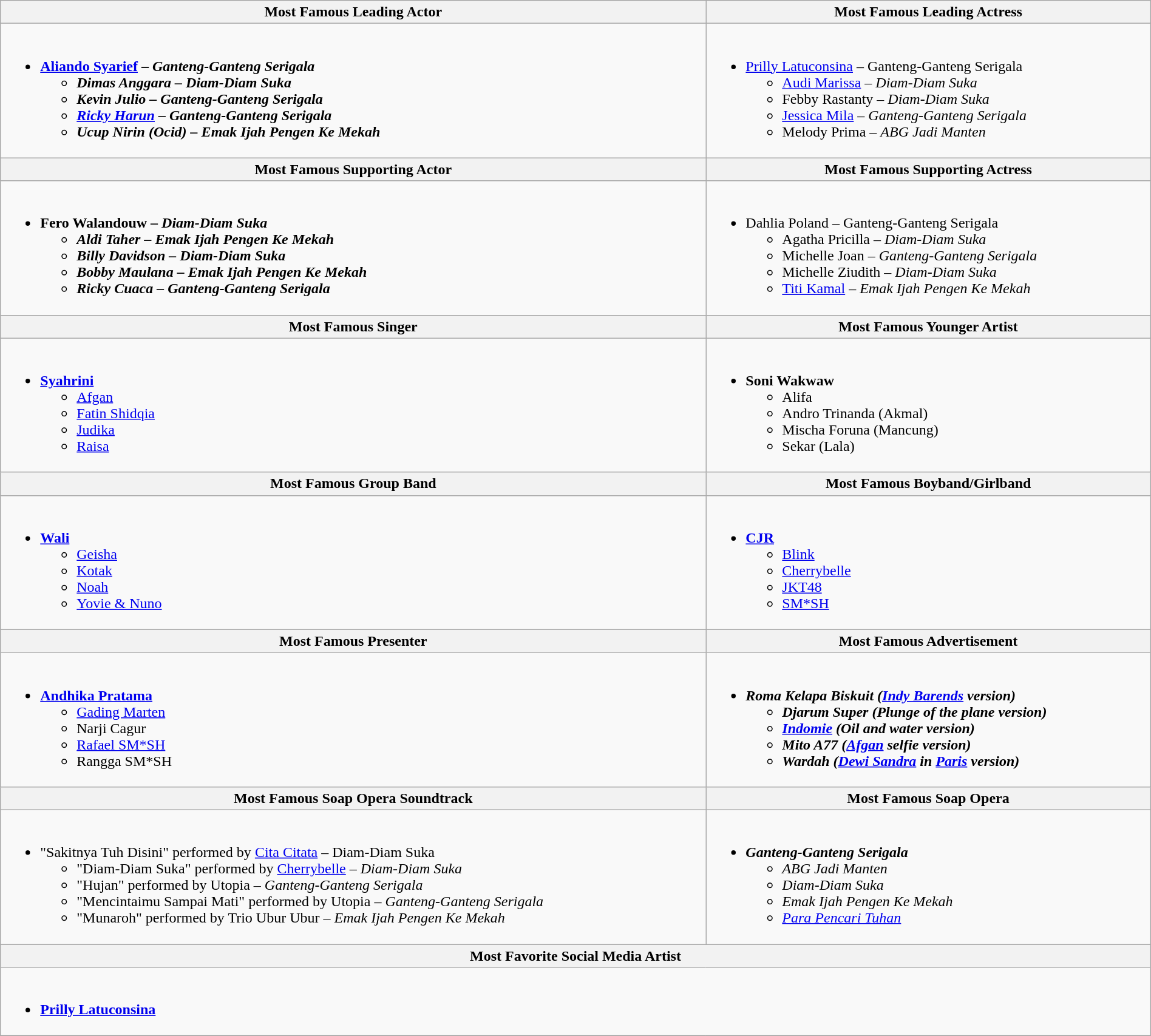<table class="wikitable" style="width:100%;">
<tr>
<th>Most Famous Leading Actor</th>
<th>Most Famous Leading Actress</th>
</tr>
<tr>
<td valign="top"><br><ul><li><strong><a href='#'>Aliando Syarief</a> – <em>Ganteng-Ganteng Serigala<strong><em><ul><li>Dimas Anggara – </em>Diam-Diam Suka<em></li><li>Kevin Julio – </em>Ganteng-Ganteng Serigala<em></li><li><a href='#'>Ricky Harun</a> – </em>Ganteng-Ganteng Serigala<em></li><li>Ucup Nirin (Ocid) – </em>Emak Ijah Pengen Ke Mekah<em></li></ul></li></ul></td>
<td valign= "top"><br><ul><li></strong><a href='#'>Prilly Latuconsina</a> – </em>Ganteng-Ganteng Serigala</em></strong><ul><li><a href='#'>Audi Marissa</a> – <em>Diam-Diam Suka</em></li><li>Febby Rastanty – <em>Diam-Diam Suka</em></li><li><a href='#'>Jessica Mila</a> – <em>Ganteng-Ganteng Serigala</em></li><li>Melody Prima – <em>ABG Jadi Manten</em></li></ul></li></ul></td>
</tr>
<tr>
<th>Most Famous Supporting Actor</th>
<th>Most Famous Supporting Actress</th>
</tr>
<tr>
<td valign= "top"><br><ul><li><strong>Fero Walandouw – <em>Diam-Diam Suka<strong><em><ul><li>Aldi Taher – </em>Emak Ijah Pengen Ke Mekah<em></li><li>Billy Davidson – </em>Diam-Diam Suka<em></li><li>Bobby Maulana – </em>Emak Ijah Pengen Ke Mekah<em></li><li>Ricky Cuaca – </em>Ganteng-Ganteng Serigala<em></li></ul></li></ul></td>
<td valign= "top"><br><ul><li></strong>Dahlia Poland – </em>Ganteng-Ganteng Serigala</em></strong><ul><li>Agatha Pricilla – <em>Diam-Diam Suka</em></li><li>Michelle Joan – <em>Ganteng-Ganteng Serigala</em></li><li>Michelle Ziudith – <em>Diam-Diam Suka</em></li><li><a href='#'>Titi Kamal</a> – <em>Emak Ijah Pengen Ke Mekah</em></li></ul></li></ul></td>
</tr>
<tr>
<th>Most Famous Singer</th>
<th>Most Famous Younger Artist</th>
</tr>
<tr>
<td valign= "top"><br><ul><li><strong><a href='#'>Syahrini</a></strong><ul><li><a href='#'>Afgan</a></li><li><a href='#'>Fatin Shidqia</a></li><li><a href='#'>Judika</a></li><li><a href='#'>Raisa</a></li></ul></li></ul></td>
<td valign= "top"><br><ul><li><strong>Soni Wakwaw</strong><ul><li>Alifa</li><li>Andro Trinanda (Akmal)</li><li>Mischa Foruna (Mancung)</li><li>Sekar (Lala)</li></ul></li></ul></td>
</tr>
<tr>
<th>Most Famous Group Band</th>
<th>Most Famous Boyband/Girlband</th>
</tr>
<tr>
<td valign= "top"><br><ul><li><strong><a href='#'>Wali</a></strong><ul><li><a href='#'>Geisha</a></li><li><a href='#'>Kotak</a></li><li><a href='#'>Noah</a></li><li><a href='#'>Yovie & Nuno</a></li></ul></li></ul></td>
<td valign= "top"><br><ul><li><strong><a href='#'>CJR</a></strong><ul><li><a href='#'>Blink</a></li><li><a href='#'>Cherrybelle</a></li><li><a href='#'>JKT48</a></li><li><a href='#'>SM*SH</a></li></ul></li></ul></td>
</tr>
<tr>
<th>Most Famous Presenter</th>
<th>Most Famous Advertisement</th>
</tr>
<tr>
<td valign= "top"><br><ul><li><strong><a href='#'>Andhika Pratama</a></strong><ul><li><a href='#'>Gading Marten</a></li><li>Narji Cagur</li><li><a href='#'>Rafael SM*SH</a></li><li>Rangga SM*SH</li></ul></li></ul></td>
<td valign= "top"><br><ul><li><strong><em>Roma Kelapa Biskuit<em> (<a href='#'>Indy Barends</a> version)<strong><ul><li></em>Djarum Super<em> (Plunge of the plane version)</li><li></em><a href='#'>Indomie</a><em> (Oil and water version)</li><li></em>Mito A77<em> (<a href='#'>Afgan</a> selfie version)</li><li></em>Wardah<em> (<a href='#'>Dewi Sandra</a> in <a href='#'>Paris</a> version)</li></ul></li></ul></td>
</tr>
<tr>
<th>Most Famous Soap Opera Soundtrack</th>
<th>Most Famous Soap Opera</th>
</tr>
<tr>
<td valign= "top"><br><ul><li></strong>"Sakitnya Tuh Disini" performed by <a href='#'>Cita Citata</a> – </em>Diam-Diam Suka</em></strong><ul><li>"Diam-Diam Suka" performed by <a href='#'>Cherrybelle</a> – <em>Diam-Diam Suka</em></li><li>"Hujan" performed by Utopia – <em>Ganteng-Ganteng Serigala</em></li><li>"Mencintaimu Sampai Mati" performed by Utopia – <em>Ganteng-Ganteng Serigala</em></li><li>"Munaroh" performed by Trio Ubur Ubur – <em>Emak Ijah Pengen Ke Mekah</em></li></ul></li></ul></td>
<td valign= "top"><br><ul><li><strong><em>Ganteng-Ganteng Serigala</em></strong><ul><li><em>ABG Jadi Manten</em></li><li><em>Diam-Diam Suka</em></li><li><em>Emak Ijah Pengen Ke Mekah</em></li><li><em><a href='#'>Para Pencari Tuhan</a></em></li></ul></li></ul></td>
</tr>
<tr>
<th colspan="2">Most Favorite Social Media Artist</th>
</tr>
<tr>
<td colspan= "2" valign= "top"><br><ul><li><strong><a href='#'>Prilly Latuconsina</a></strong></li></ul></td>
</tr>
<tr>
</tr>
</table>
